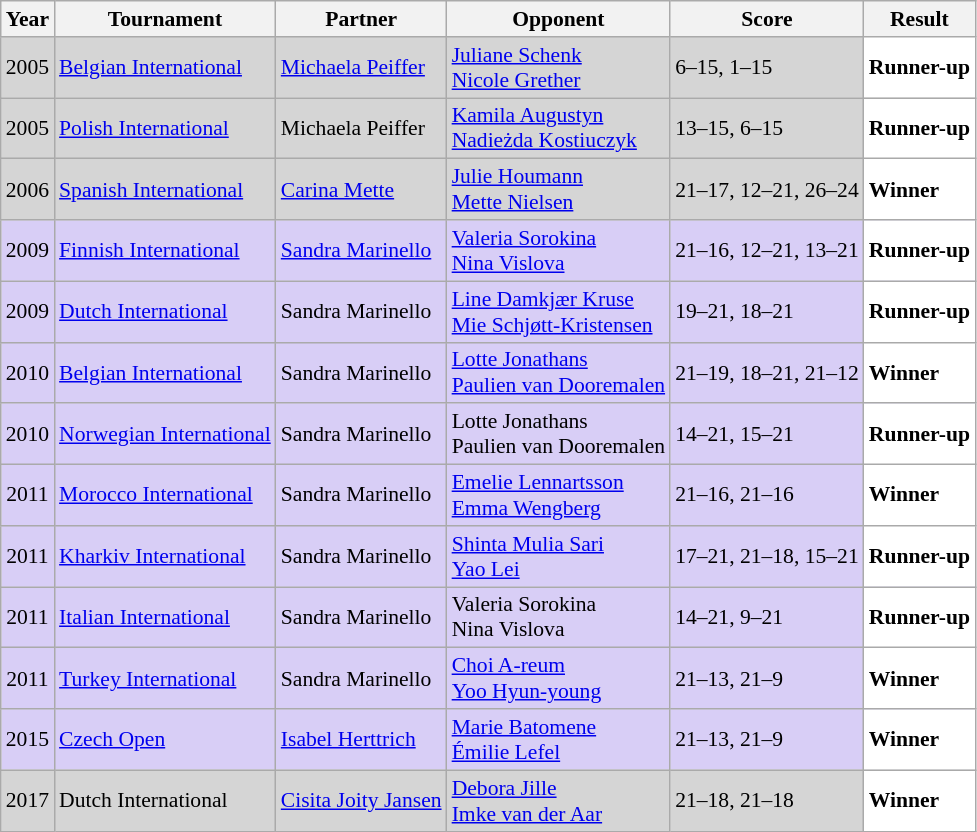<table class="sortable wikitable" style="font-size: 90%;">
<tr>
<th>Year</th>
<th>Tournament</th>
<th>Partner</th>
<th>Opponent</th>
<th>Score</th>
<th>Result</th>
</tr>
<tr style="background:#D5D5D5">
<td align="center">2005</td>
<td align="left"><a href='#'>Belgian International</a></td>
<td align="left"> <a href='#'>Michaela Peiffer</a></td>
<td align="left"> <a href='#'>Juliane Schenk</a><br> <a href='#'>Nicole Grether</a></td>
<td align="left">6–15, 1–15</td>
<td style="text-align:left; background:white"> <strong>Runner-up</strong></td>
</tr>
<tr style="background:#D5D5D5">
<td align="center">2005</td>
<td align="left"><a href='#'>Polish International</a></td>
<td align="left"> Michaela Peiffer</td>
<td align="left"> <a href='#'>Kamila Augustyn</a><br> <a href='#'>Nadieżda Kostiuczyk</a></td>
<td align="left">13–15, 6–15</td>
<td style="text-align:left; background:white"> <strong>Runner-up</strong></td>
</tr>
<tr style="background:#D5D5D5">
<td align="center">2006</td>
<td align="left"><a href='#'>Spanish International</a></td>
<td align="left"> <a href='#'>Carina Mette</a></td>
<td align="left"> <a href='#'>Julie Houmann</a><br> <a href='#'>Mette Nielsen</a></td>
<td align="left">21–17, 12–21, 26–24</td>
<td style="text-align:left; background:white"> <strong>Winner</strong></td>
</tr>
<tr style="background:#D8CEF6">
<td align="center">2009</td>
<td align="left"><a href='#'>Finnish International</a></td>
<td align="left"> <a href='#'>Sandra Marinello</a></td>
<td align="left"> <a href='#'>Valeria Sorokina</a><br> <a href='#'>Nina Vislova</a></td>
<td align="left">21–16, 12–21, 13–21</td>
<td style="text-align:left; background:white"> <strong>Runner-up</strong></td>
</tr>
<tr style="background:#D8CEF6">
<td align="center">2009</td>
<td align="left"><a href='#'>Dutch International</a></td>
<td align="left"> Sandra Marinello</td>
<td align="left"> <a href='#'>Line Damkjær Kruse</a><br> <a href='#'>Mie Schjøtt-Kristensen</a></td>
<td align="left">19–21, 18–21</td>
<td style="text-align:left; background:white"> <strong>Runner-up</strong></td>
</tr>
<tr style="background:#D8CEF6">
<td align="center">2010</td>
<td align="left"><a href='#'>Belgian International</a></td>
<td align="left"> Sandra Marinello</td>
<td align="left"> <a href='#'>Lotte Jonathans</a><br> <a href='#'>Paulien van Dooremalen</a></td>
<td align="left">21–19, 18–21, 21–12</td>
<td style="text-align:left; background:white"> <strong>Winner</strong></td>
</tr>
<tr style="background:#D8CEF6">
<td align="center">2010</td>
<td align="left"><a href='#'>Norwegian International</a></td>
<td align="left"> Sandra Marinello</td>
<td align="left"> Lotte Jonathans<br> Paulien van Dooremalen</td>
<td align="left">14–21, 15–21</td>
<td style="text-align:left; background:white"> <strong>Runner-up</strong></td>
</tr>
<tr style="background:#D8CEF6">
<td align="center">2011</td>
<td align="left"><a href='#'>Morocco International</a></td>
<td align="left"> Sandra Marinello</td>
<td align="left"> <a href='#'>Emelie Lennartsson</a><br> <a href='#'>Emma Wengberg</a></td>
<td align="left">21–16, 21–16</td>
<td style="text-align:left; background:white"> <strong>Winner</strong></td>
</tr>
<tr style="background:#D8CEF6">
<td align="center">2011</td>
<td align="left"><a href='#'>Kharkiv International</a></td>
<td align="left"> Sandra Marinello</td>
<td align="left"> <a href='#'>Shinta Mulia Sari</a><br> <a href='#'>Yao Lei</a></td>
<td align="left">17–21, 21–18, 15–21</td>
<td style="text-align:left; background:white"> <strong>Runner-up</strong></td>
</tr>
<tr style="background:#D8CEF6">
<td align="center">2011</td>
<td align="left"><a href='#'>Italian International</a></td>
<td align="left"> Sandra Marinello</td>
<td align="left"> Valeria Sorokina<br> Nina Vislova</td>
<td align="left">14–21, 9–21</td>
<td style="text-align:left; background:white"> <strong>Runner-up</strong></td>
</tr>
<tr style="background:#D8CEF6">
<td align="center">2011</td>
<td align="left"><a href='#'>Turkey International</a></td>
<td align="left"> Sandra Marinello</td>
<td align="left"> <a href='#'>Choi A-reum</a><br> <a href='#'>Yoo Hyun-young</a></td>
<td align="left">21–13, 21–9</td>
<td style="text-align:left; background:white"> <strong>Winner</strong></td>
</tr>
<tr style="background:#D8CEF6">
<td align="center">2015</td>
<td align="left"><a href='#'>Czech Open</a></td>
<td align="left"> <a href='#'>Isabel Herttrich</a></td>
<td align="left"> <a href='#'>Marie Batomene</a><br> <a href='#'>Émilie Lefel</a></td>
<td align="left">21–13, 21–9</td>
<td style="text-align:left; background:white"> <strong>Winner</strong></td>
</tr>
<tr style="background:#D5D5D5">
<td align="center">2017</td>
<td align="left">Dutch International</td>
<td align="left"> <a href='#'>Cisita Joity Jansen</a></td>
<td align="left"> <a href='#'>Debora Jille</a><br> <a href='#'>Imke van der Aar</a></td>
<td align="left">21–18, 21–18</td>
<td style="text-align:left; background:white"> <strong>Winner</strong></td>
</tr>
</table>
